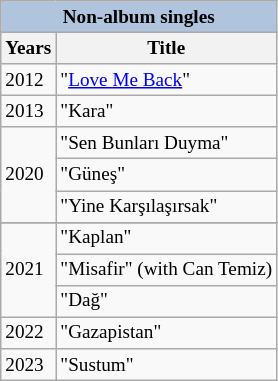<table class="wikitable" style="font-size:80%">
<tr>
<th colspan="2" style="background:LightSteelBlue">Non-album singles</th>
</tr>
<tr>
<th>Years</th>
<th>Title</th>
</tr>
<tr>
<td>2012</td>
<td>"<a href='#'>Love Me Back</a>"</td>
</tr>
<tr>
<td>2013</td>
<td>"Kara"</td>
</tr>
<tr>
<td rowspan="3">2020</td>
<td>"Sen Bunları Duyma"</td>
</tr>
<tr>
<td>"Güneş"</td>
</tr>
<tr>
<td>"Yine Karşılaşırsak"</td>
</tr>
<tr>
</tr>
<tr>
<td rowspan="3">2021</td>
<td>"Kaplan"</td>
</tr>
<tr>
<td>"Misafir" (with Can Temiz)</td>
</tr>
<tr>
<td>"Dağ"</td>
</tr>
<tr>
<td>2022</td>
<td>"Gazapistan"</td>
</tr>
<tr>
<td>2023</td>
<td>"Sustum"</td>
</tr>
</table>
